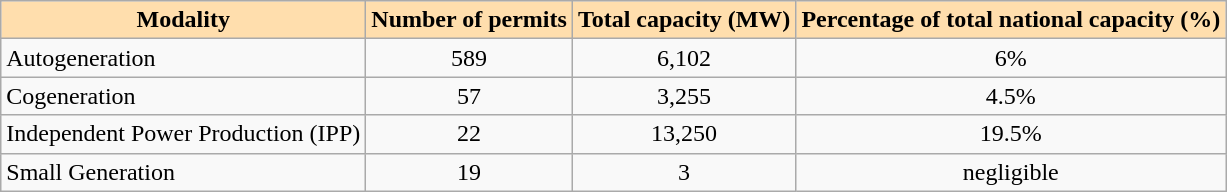<table class="wikitable">
<tr>
<th !  style="text-align:center; background:#ffdead;">Modality</th>
<th !  style="text-align:center; background:#ffdead;">Number of permits</th>
<th !  style="text-align:center; background:#ffdead;">Total capacity (MW)</th>
<th !  style="text-align:center; background:#ffdead;">Percentage of total national capacity (%)</th>
</tr>
<tr>
<td>Autogeneration</td>
<td style="text-align:center;">589</td>
<td style="text-align:center;">6,102</td>
<td style="text-align:center;">6%</td>
</tr>
<tr>
<td>Cogeneration</td>
<td style="text-align:center;">57</td>
<td style="text-align:center;">3,255</td>
<td style="text-align:center;">4.5%</td>
</tr>
<tr>
<td>Independent Power Production (IPP)</td>
<td style="text-align:center;">22</td>
<td style="text-align:center;">13,250</td>
<td style="text-align:center;">19.5%</td>
</tr>
<tr>
<td>Small Generation</td>
<td style="text-align:center;">19</td>
<td style="text-align:center;">3</td>
<td style="text-align:center;">negligible</td>
</tr>
</table>
